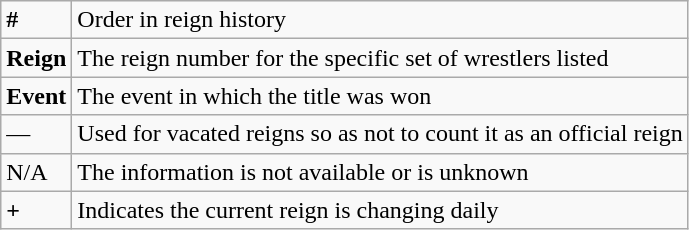<table class="wikitable">
<tr>
<td><strong>#</strong></td>
<td>Order in reign history</td>
</tr>
<tr>
<td><strong>Reign</strong></td>
<td>The reign number for the specific set of wrestlers listed</td>
</tr>
<tr>
<td><strong>Event</strong></td>
<td>The event in which the title was won</td>
</tr>
<tr>
<td>—</td>
<td>Used for vacated reigns so as not to count it as an official reign</td>
</tr>
<tr>
<td>N/A</td>
<td>The information is not available or is unknown</td>
</tr>
<tr>
<td><strong>+</strong></td>
<td>Indicates the current reign is changing daily</td>
</tr>
</table>
